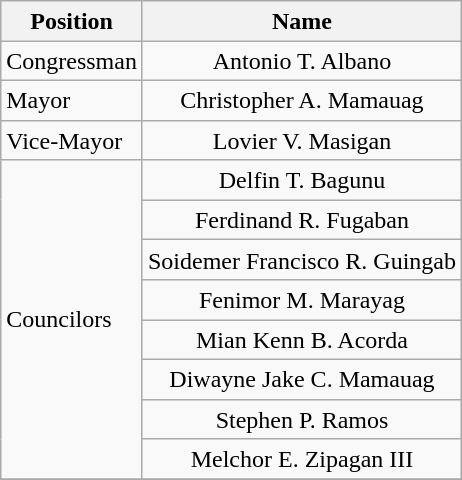<table class="wikitable" style="line-height:1.20em; font-size:100%;">
<tr>
<th>Position</th>
<th>Name</th>
</tr>
<tr>
<td>Congressman</td>
<td style="text-align:center;">Antonio T. Albano</td>
</tr>
<tr>
<td>Mayor</td>
<td style="text-align:center;">Christopher A. Mamauag</td>
</tr>
<tr>
<td>Vice-Mayor</td>
<td style="text-align:center;">Lovier V. Masigan</td>
</tr>
<tr>
<td rowspan=8>Councilors</td>
<td style="text-align:center;">Delfin T. Bagunu</td>
</tr>
<tr>
<td style="text-align:center;">Ferdinand R. Fugaban</td>
</tr>
<tr>
<td style="text-align:center;">Soidemer Francisco R. Guingab</td>
</tr>
<tr>
<td style="text-align:center;">Fenimor M. Marayag</td>
</tr>
<tr>
<td style="text-align:center;">Mian Kenn B. Acorda</td>
</tr>
<tr>
<td style="text-align:center;">Diwayne Jake C. Mamauag</td>
</tr>
<tr>
<td style="text-align:center;">Stephen P. Ramos</td>
</tr>
<tr>
<td style="text-align:center;">Melchor E. Zipagan III</td>
</tr>
<tr>
</tr>
</table>
